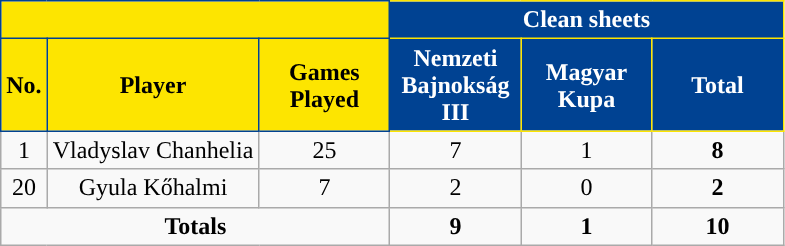<table class="wikitable sortable alternance" style="text-align:center">
<tr>
<th colspan="3" style="background:#FDE500;border:1px solid #004292"></th>
<th colspan="4" style="background:#004292;color:white;border:1px solid #FDE500">Clean sheets</th>
</tr>
<tr>
<th style="background-color:#FDE500;color:black;border:1px solid #004292">No.</th>
<th style="background-color:#FDE500;color:black;border:1px solid #004292">Player</th>
<th width=80 style="background-color:#FDE500;color:black;border:1px solid #004292">Games Played</th>
<th width=80 style="background-color:#004292;color:white;border:1px solid #FDE500">Nemzeti Bajnokság III</th>
<th width=80 style="background-color:#004292;color:white;border:1px solid #FDE500">Magyar Kupa</th>
<th width=80 style="background-color:#004292;color:white;border:1px solid #FDE500">Total</th>
</tr>
<tr>
<td>1</td>
<td> Vladyslav Chanhelia</td>
<td>25</td>
<td>7</td>
<td>1</td>
<td><strong>8</strong></td>
</tr>
<tr>
<td>20</td>
<td> Gyula Kőhalmi</td>
<td>7</td>
<td>2</td>
<td>0</td>
<td><strong>2</strong></td>
</tr>
<tr class="sortbottom">
<td colspan="3"><strong>Totals</strong></td>
<td><strong>9</strong></td>
<td><strong>1</strong></td>
<td><strong>10</strong></td>
</tr>
</table>
